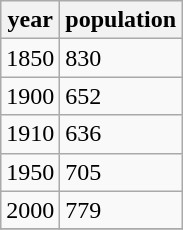<table class="wikitable">
<tr>
<th>year</th>
<th>population</th>
</tr>
<tr>
<td>1850</td>
<td>830</td>
</tr>
<tr>
<td>1900</td>
<td>652</td>
</tr>
<tr>
<td>1910</td>
<td>636</td>
</tr>
<tr>
<td>1950</td>
<td>705</td>
</tr>
<tr>
<td>2000</td>
<td>779</td>
</tr>
<tr>
</tr>
</table>
